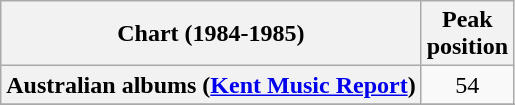<table class="wikitable sortable plainrowheaders">
<tr>
<th>Chart (1984-1985)</th>
<th>Peak<br>position</th>
</tr>
<tr>
<th scope="row">Australian albums (<a href='#'>Kent Music Report</a>)</th>
<td align="center">54</td>
</tr>
<tr>
</tr>
<tr>
</tr>
<tr>
</tr>
</table>
